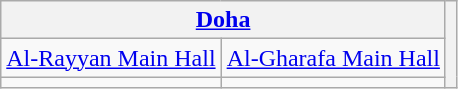<table class="wikitable" style="text-align:center;">
<tr>
<th Colspan=2><a href='#'>Doha</a></th>
<th rowspan="3"></th>
</tr>
<tr>
<td><a href='#'>Al-Rayyan Main Hall</a></td>
<td><a href='#'>Al-Gharafa Main Hall</a></td>
</tr>
<tr>
<td></td>
<td></td>
</tr>
</table>
